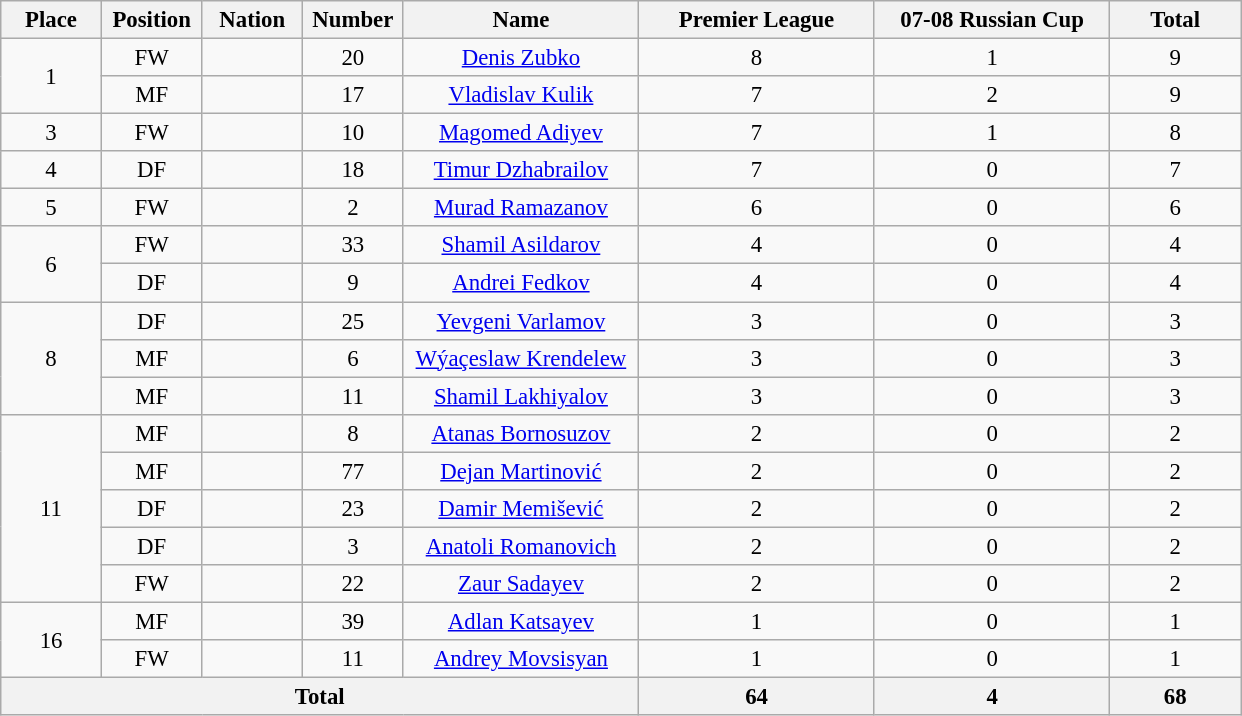<table class="wikitable" style="font-size: 95%; text-align: center;">
<tr>
<th width=60>Place</th>
<th width=60>Position</th>
<th width=60>Nation</th>
<th width=60>Number</th>
<th width=150>Name</th>
<th width=150>Premier League</th>
<th width=150>07-08 Russian Cup</th>
<th width=80>Total</th>
</tr>
<tr>
<td rowspan="2">1</td>
<td>FW</td>
<td></td>
<td>20</td>
<td><a href='#'>Denis Zubko</a></td>
<td>8</td>
<td>1</td>
<td>9</td>
</tr>
<tr>
<td>MF</td>
<td></td>
<td>17</td>
<td><a href='#'>Vladislav Kulik</a></td>
<td>7</td>
<td>2</td>
<td>9</td>
</tr>
<tr>
<td>3</td>
<td>FW</td>
<td></td>
<td>10</td>
<td><a href='#'>Magomed Adiyev</a></td>
<td>7</td>
<td>1</td>
<td>8</td>
</tr>
<tr>
<td>4</td>
<td>DF</td>
<td></td>
<td>18</td>
<td><a href='#'>Timur Dzhabrailov</a></td>
<td>7</td>
<td>0</td>
<td>7</td>
</tr>
<tr>
<td>5</td>
<td>FW</td>
<td></td>
<td>2</td>
<td><a href='#'>Murad Ramazanov</a></td>
<td>6</td>
<td>0</td>
<td>6</td>
</tr>
<tr>
<td rowspan="2">6</td>
<td>FW</td>
<td></td>
<td>33</td>
<td><a href='#'>Shamil Asildarov</a></td>
<td>4</td>
<td>0</td>
<td>4</td>
</tr>
<tr>
<td>DF</td>
<td></td>
<td>9</td>
<td><a href='#'>Andrei Fedkov</a></td>
<td>4</td>
<td>0</td>
<td>4</td>
</tr>
<tr>
<td rowspan="3">8</td>
<td>DF</td>
<td></td>
<td>25</td>
<td><a href='#'>Yevgeni Varlamov</a></td>
<td>3</td>
<td>0</td>
<td>3</td>
</tr>
<tr>
<td>MF</td>
<td></td>
<td>6</td>
<td><a href='#'>Wýaçeslaw Krendelew</a></td>
<td>3</td>
<td>0</td>
<td>3</td>
</tr>
<tr>
<td>MF</td>
<td></td>
<td>11</td>
<td><a href='#'>Shamil Lakhiyalov</a></td>
<td>3</td>
<td>0</td>
<td>3</td>
</tr>
<tr>
<td rowspan="5">11</td>
<td>MF</td>
<td></td>
<td>8</td>
<td><a href='#'>Atanas Bornosuzov</a></td>
<td>2</td>
<td>0</td>
<td>2</td>
</tr>
<tr>
<td>MF</td>
<td></td>
<td>77</td>
<td><a href='#'>Dejan Martinović</a></td>
<td>2</td>
<td>0</td>
<td>2</td>
</tr>
<tr>
<td>DF</td>
<td></td>
<td>23</td>
<td><a href='#'>Damir Memišević</a></td>
<td>2</td>
<td>0</td>
<td>2</td>
</tr>
<tr>
<td>DF</td>
<td></td>
<td>3</td>
<td><a href='#'>Anatoli Romanovich</a></td>
<td>2</td>
<td>0</td>
<td>2</td>
</tr>
<tr>
<td>FW</td>
<td></td>
<td>22</td>
<td><a href='#'>Zaur Sadayev</a></td>
<td>2</td>
<td>0</td>
<td>2</td>
</tr>
<tr>
<td rowspan="2">16</td>
<td>MF</td>
<td></td>
<td>39</td>
<td><a href='#'>Adlan Katsayev</a></td>
<td>1</td>
<td>0</td>
<td>1</td>
</tr>
<tr>
<td>FW</td>
<td></td>
<td>11</td>
<td><a href='#'>Andrey Movsisyan</a></td>
<td>1</td>
<td>0</td>
<td>1</td>
</tr>
<tr>
<th colspan=5>Total</th>
<th>64</th>
<th>4</th>
<th>68</th>
</tr>
</table>
